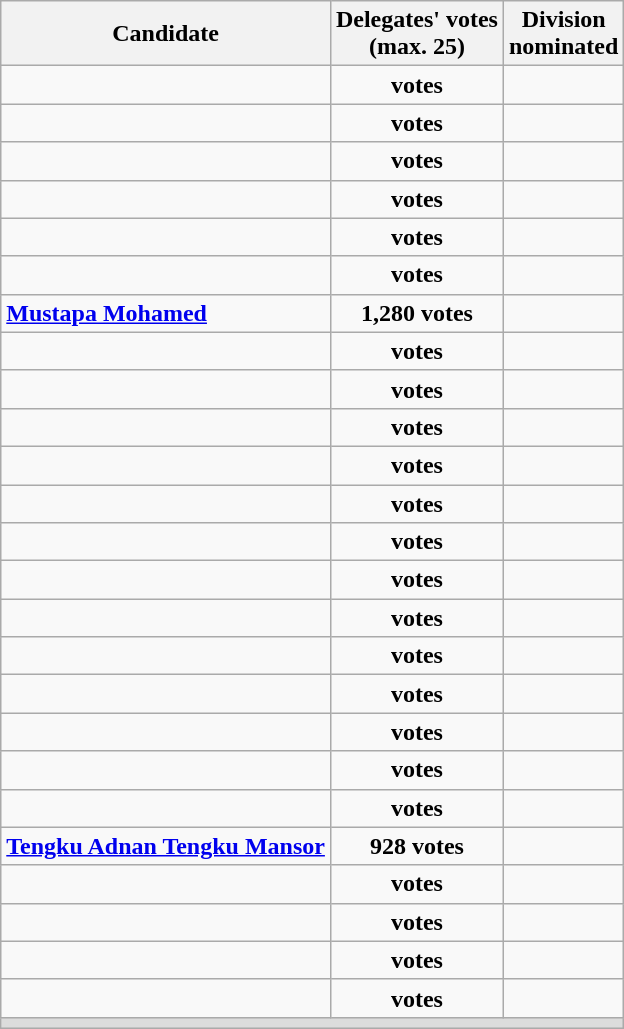<table class=wikitable>
<tr>
<th>Candidate</th>
<th>Delegates' votes<br>(max. 25)</th>
<th>Division<br>nominated</th>
</tr>
<tr>
<td><strong></strong></td>
<td align=center><strong> votes</strong></td>
<td align=center><strong></strong></td>
</tr>
<tr>
<td><strong></strong></td>
<td align=center><strong> votes</strong></td>
<td align=center><strong></strong></td>
</tr>
<tr>
<td><strong></strong></td>
<td align=center><strong> votes</strong></td>
<td align=center><strong></strong></td>
</tr>
<tr>
<td><strong></strong></td>
<td align=center><strong> votes</strong></td>
<td align=center><strong></strong></td>
</tr>
<tr>
<td><strong></strong></td>
<td align=center><strong> votes</strong></td>
<td align=center><strong></strong></td>
</tr>
<tr>
<td><strong></strong></td>
<td align=center><strong> votes</strong></td>
<td align=center><strong></strong></td>
</tr>
<tr>
<td><strong><a href='#'>Mustapa Mohamed</a></strong></td>
<td align=center><strong>1,280 votes</strong></td>
<td align=center><strong></strong></td>
</tr>
<tr>
<td><strong></strong></td>
<td align=center><strong> votes</strong></td>
<td align=center><strong></strong></td>
</tr>
<tr>
<td><strong></strong></td>
<td align=center><strong> votes</strong></td>
<td align=center><strong></strong></td>
</tr>
<tr>
<td><strong></strong></td>
<td align=center><strong> votes</strong></td>
<td align=center><strong></strong></td>
</tr>
<tr>
<td><strong></strong></td>
<td align=center><strong> votes</strong></td>
<td align=center><strong></strong></td>
</tr>
<tr>
<td><strong></strong></td>
<td align=center><strong> votes</strong></td>
<td align=center><strong></strong></td>
</tr>
<tr>
<td><strong></strong></td>
<td align=center><strong> votes</strong></td>
<td align=center><strong></strong></td>
</tr>
<tr>
<td><strong></strong></td>
<td align=center><strong> votes</strong></td>
<td align=center><strong></strong></td>
</tr>
<tr>
<td><strong></strong></td>
<td align=center><strong> votes</strong></td>
<td align=center><strong></strong></td>
</tr>
<tr>
<td><strong></strong></td>
<td align=center><strong> votes</strong></td>
<td align=center><strong></strong></td>
</tr>
<tr>
<td><strong></strong></td>
<td align=center><strong> votes</strong></td>
<td align=center><strong></strong></td>
</tr>
<tr>
<td><strong></strong></td>
<td align=center><strong> votes</strong></td>
<td align=center><strong></strong></td>
</tr>
<tr>
<td><strong></strong></td>
<td align=center><strong> votes</strong></td>
<td align=center><strong></strong></td>
</tr>
<tr>
<td><strong></strong></td>
<td align=center><strong> votes</strong></td>
<td align=center><strong></strong></td>
</tr>
<tr>
<td><strong><a href='#'>Tengku Adnan Tengku Mansor</a></strong></td>
<td align=center><strong>928 votes</strong></td>
<td align=center><strong></strong></td>
</tr>
<tr>
<td><strong></strong></td>
<td align=center><strong> votes</strong></td>
<td align=center><strong></strong></td>
</tr>
<tr>
<td><strong></strong></td>
<td align=center><strong> votes</strong></td>
<td align=center><strong></strong></td>
</tr>
<tr>
<td><strong></strong></td>
<td align=center><strong> votes</strong></td>
<td align=center><strong></strong></td>
</tr>
<tr>
<td><strong></strong></td>
<td align=center><strong> votes</strong></td>
<td align=center><strong></strong></td>
</tr>
<tr>
<td colspan=3 bgcolor=dcdcdc></td>
</tr>
</table>
